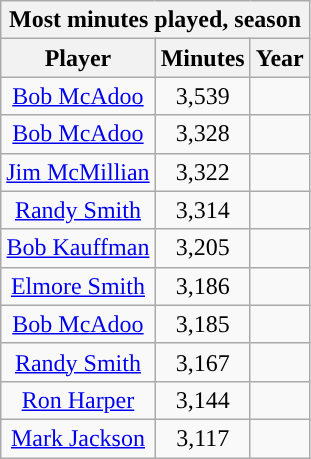<table class="wikitable sortable" style="text-align:center">
<tr>
<th colspan="3">Most minutes played, season</th>
</tr>
<tr>
<th>Player</th>
<th>Minutes</th>
<th>Year</th>
</tr>
<tr>
<td><a href='#'>Bob McAdoo</a></td>
<td>3,539</td>
<td></td>
</tr>
<tr>
<td><a href='#'>Bob McAdoo</a></td>
<td>3,328</td>
<td></td>
</tr>
<tr>
<td><a href='#'>Jim McMillian</a></td>
<td>3,322</td>
<td></td>
</tr>
<tr>
<td><a href='#'>Randy Smith</a></td>
<td>3,314</td>
<td></td>
</tr>
<tr>
<td><a href='#'>Bob Kauffman</a></td>
<td>3,205</td>
<td></td>
</tr>
<tr>
<td><a href='#'>Elmore Smith</a></td>
<td>3,186</td>
<td></td>
</tr>
<tr>
<td><a href='#'>Bob McAdoo</a></td>
<td>3,185</td>
<td></td>
</tr>
<tr>
<td><a href='#'>Randy Smith</a></td>
<td>3,167</td>
<td></td>
</tr>
<tr>
<td><a href='#'>Ron Harper</a></td>
<td>3,144</td>
<td></td>
</tr>
<tr>
<td><a href='#'>Mark Jackson</a></td>
<td>3,117</td>
<td></td>
</tr>
</table>
